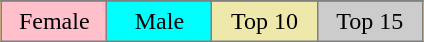<table border="2" cellpadding="4" style="background:orange; border:1px solid gray; border-collapse:collapse; margin:1em auto; text-align:center;">
<tr>
</tr>
<tr>
<td style="background:pink;" width="20%">Female</td>
<td style="background:cyan;" width="20%">Male</td>
<td style="background:palegoldenrod;" width="20%">Top 10</td>
<td style="background:#CCCCCC;" width="20%">Top 15</td>
</tr>
</table>
